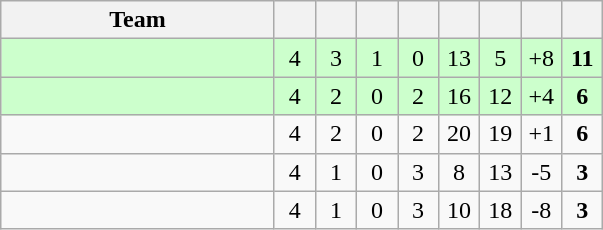<table class="wikitable" style="text-align: center;">
<tr>
<th width="175">Team</th>
<th width="20"></th>
<th width="20"></th>
<th width="20"></th>
<th width="20"></th>
<th width="20"></th>
<th width="20"></th>
<th width="20"></th>
<th width="20"></th>
</tr>
<tr align=center bgcolor="#ccffcc">
<td style="text-align:left;"></td>
<td>4</td>
<td>3</td>
<td>1</td>
<td>0</td>
<td>13</td>
<td>5</td>
<td>+8</td>
<td><strong>11</strong></td>
</tr>
<tr align=center bgcolor="#ccffcc">
<td style="text-align:left;"></td>
<td>4</td>
<td>2</td>
<td>0</td>
<td>2</td>
<td>16</td>
<td>12</td>
<td>+4</td>
<td><strong>6</strong></td>
</tr>
<tr align=center>
<td style="text-align:left;"></td>
<td>4</td>
<td>2</td>
<td>0</td>
<td>2</td>
<td>20</td>
<td>19</td>
<td>+1</td>
<td><strong>6</strong></td>
</tr>
<tr align=center>
<td style="text-align:left;"></td>
<td>4</td>
<td>1</td>
<td>0</td>
<td>3</td>
<td>8</td>
<td>13</td>
<td>-5</td>
<td><strong>3</strong></td>
</tr>
<tr align=center>
<td style="text-align:left;"></td>
<td>4</td>
<td>1</td>
<td>0</td>
<td>3</td>
<td>10</td>
<td>18</td>
<td>-8</td>
<td><strong>3</strong></td>
</tr>
</table>
